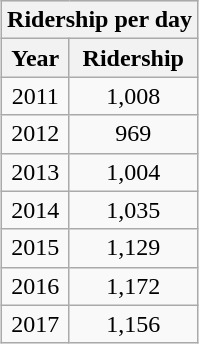<table class="wikitable" style="margin: 1em 0.2em; text-align: center;">
<tr style="background: #ddd;">
<th colspan="2">Ridership per day </th>
</tr>
<tr>
<th>Year</th>
<th>Ridership</th>
</tr>
<tr>
<td>2011</td>
<td>1,008</td>
</tr>
<tr>
<td>2012</td>
<td>969</td>
</tr>
<tr>
<td>2013</td>
<td>1,004</td>
</tr>
<tr>
<td>2014</td>
<td>1,035</td>
</tr>
<tr>
<td>2015</td>
<td>1,129</td>
</tr>
<tr>
<td>2016</td>
<td>1,172</td>
</tr>
<tr>
<td>2017</td>
<td>1,156</td>
</tr>
</table>
